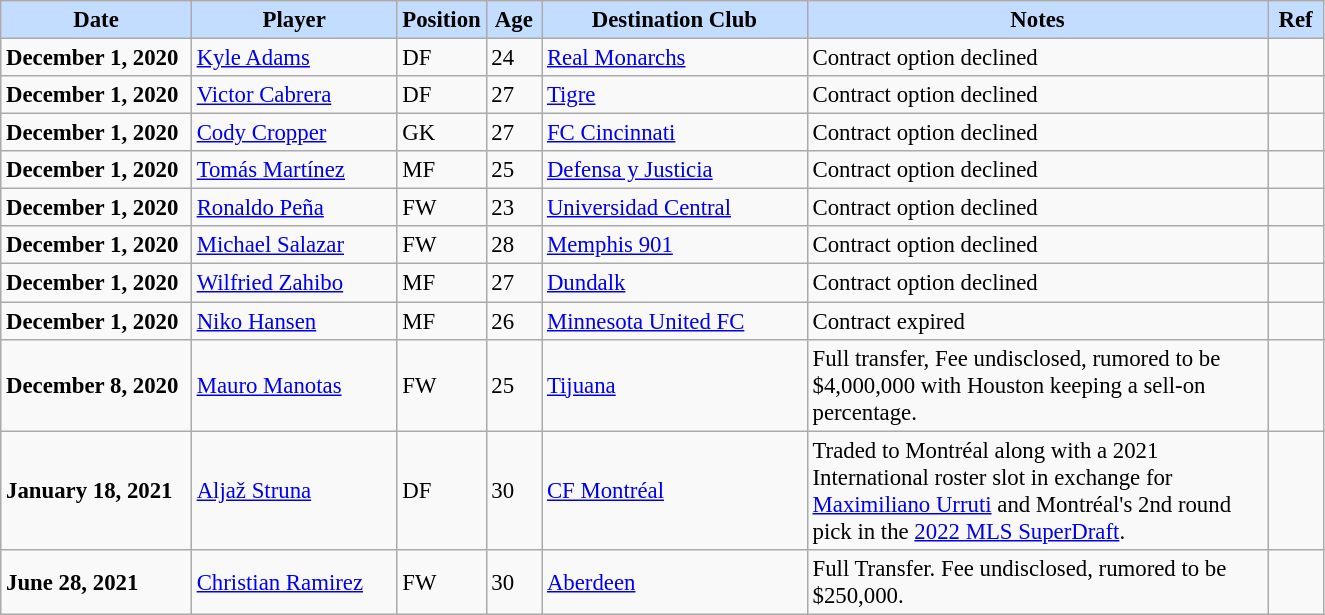<table class="wikitable" style="text-align:left; font-size:95%;">
<tr>
<th style="background:#c2ddff; width:120px;">Date</th>
<th style="background:#c2ddff; width:130px;">Player</th>
<th style="background:#c2ddff; width:50px;">Position</th>
<th style="background:#c2ddff; width:30px;">Age</th>
<th style="background:#c2ddff; width:170px;">Destination Club</th>
<th style="background:#c2ddff; width:300px;">Notes</th>
<th style="background:#c2ddff; width:30px;">Ref</th>
</tr>
<tr>
<td><strong>December 1, 2020</strong></td>
<td> <a href='#'>Kyle Adams</a></td>
<td>DF</td>
<td>24</td>
<td> <a href='#'>Real Monarchs</a></td>
<td>Contract option declined</td>
<td></td>
</tr>
<tr>
<td><strong>December 1, 2020</strong></td>
<td> <a href='#'>Victor Cabrera</a></td>
<td>DF</td>
<td>27</td>
<td> <a href='#'>Tigre</a></td>
<td>Contract option declined</td>
<td></td>
</tr>
<tr>
<td><strong>December 1, 2020</strong></td>
<td> <a href='#'>Cody Cropper</a></td>
<td>GK</td>
<td>27</td>
<td> <a href='#'>FC Cincinnati</a></td>
<td>Contract option declined</td>
<td></td>
</tr>
<tr>
<td><strong>December 1, 2020</strong></td>
<td> <a href='#'>Tomás Martínez</a></td>
<td>MF</td>
<td>25</td>
<td> <a href='#'>Defensa y Justicia</a></td>
<td>Contract option declined</td>
<td></td>
</tr>
<tr>
<td><strong>December 1, 2020</strong></td>
<td> <a href='#'>Ronaldo Peña</a></td>
<td>FW</td>
<td>23</td>
<td> <a href='#'>Universidad Central</a></td>
<td>Contract option declined</td>
<td></td>
</tr>
<tr>
<td><strong>December 1, 2020</strong></td>
<td> <a href='#'>Michael Salazar</a></td>
<td>FW</td>
<td>28</td>
<td> <a href='#'>Memphis 901</a></td>
<td>Contract option declined</td>
<td></td>
</tr>
<tr>
<td><strong>December 1, 2020</strong></td>
<td> <a href='#'>Wilfried Zahibo</a></td>
<td>MF</td>
<td>27</td>
<td> <a href='#'>Dundalk</a></td>
<td>Contract option declined</td>
<td></td>
</tr>
<tr>
<td><strong>December 1, 2020</strong></td>
<td> <a href='#'>Niko Hansen</a></td>
<td>MF</td>
<td>26</td>
<td> <a href='#'>Minnesota United FC</a></td>
<td>Contract expired</td>
<td></td>
</tr>
<tr>
<td><strong>December 8, 2020</strong></td>
<td> <a href='#'>Mauro Manotas</a></td>
<td>FW</td>
<td>25</td>
<td> <a href='#'>Tijuana</a></td>
<td>Full transfer, Fee undisclosed, rumored to be $4,000,000 with Houston keeping a sell-on percentage.</td>
<td></td>
</tr>
<tr>
<td><strong>January 18, 2021</strong></td>
<td> <a href='#'>Aljaž Struna</a></td>
<td>DF</td>
<td>30</td>
<td> <a href='#'>CF Montréal</a></td>
<td>Traded to Montréal along with a 2021 International roster slot in exchange for <a href='#'>Maximiliano Urruti</a> and Montréal's 2nd round pick in the <a href='#'>2022 MLS SuperDraft</a>.</td>
<td></td>
</tr>
<tr>
<td><strong>June 28, 2021</strong></td>
<td> <a href='#'>Christian Ramirez</a></td>
<td>FW</td>
<td>30</td>
<td> <a href='#'>Aberdeen</a></td>
<td>Full Transfer.  Fee undisclosed, rumored to be $250,000.</td>
<td></td>
</tr>
</table>
